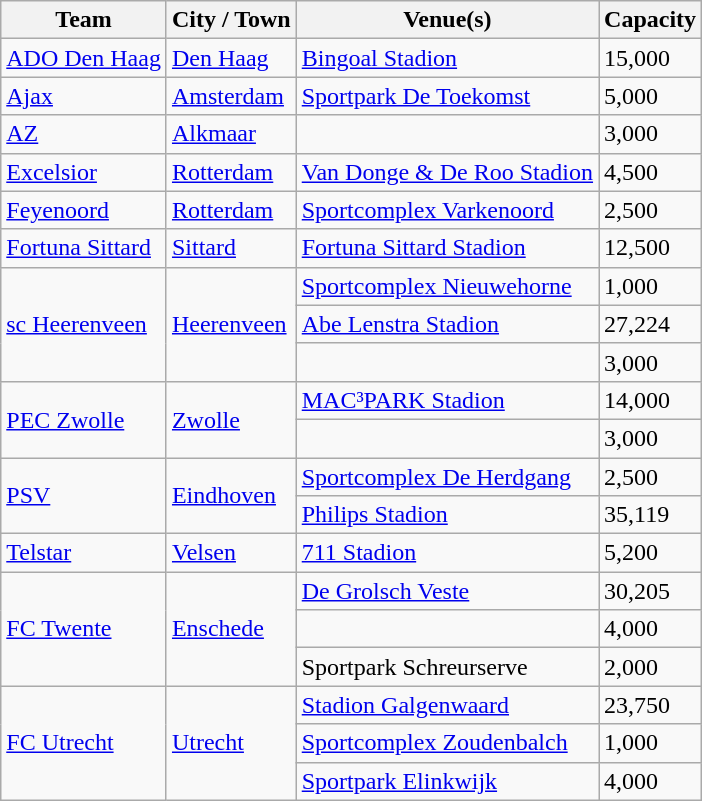<table class="wikitable sortable">
<tr>
<th>Team</th>
<th>City / Town</th>
<th>Venue(s)</th>
<th>Capacity</th>
</tr>
<tr>
<td><a href='#'>ADO Den Haag</a></td>
<td><a href='#'>Den Haag</a></td>
<td><a href='#'>Bingoal Stadion</a></td>
<td>15,000</td>
</tr>
<tr>
<td><a href='#'>Ajax</a></td>
<td><a href='#'>Amsterdam</a></td>
<td><a href='#'>Sportpark De Toekomst</a></td>
<td>5,000</td>
</tr>
<tr>
<td><a href='#'>AZ</a></td>
<td><a href='#'>Alkmaar</a></td>
<td></td>
<td>3,000</td>
</tr>
<tr>
<td><a href='#'>Excelsior</a></td>
<td><a href='#'>Rotterdam</a></td>
<td><a href='#'>Van Donge & De Roo Stadion</a></td>
<td>4,500</td>
</tr>
<tr>
<td><a href='#'>Feyenoord</a></td>
<td><a href='#'>Rotterdam</a></td>
<td><a href='#'>Sportcomplex Varkenoord</a></td>
<td>2,500</td>
</tr>
<tr>
<td><a href='#'>Fortuna Sittard</a></td>
<td><a href='#'>Sittard</a></td>
<td><a href='#'>Fortuna Sittard Stadion</a></td>
<td>12,500</td>
</tr>
<tr>
<td rowspan="3"><a href='#'>sc Heerenveen</a></td>
<td rowspan="3"><a href='#'>Heerenveen</a></td>
<td><a href='#'>Sportcomplex Nieuwehorne</a></td>
<td>1,000</td>
</tr>
<tr>
<td><a href='#'>Abe Lenstra Stadion</a></td>
<td>27,224</td>
</tr>
<tr>
<td></td>
<td>3,000</td>
</tr>
<tr>
<td rowspan="2"><a href='#'>PEC Zwolle</a></td>
<td rowspan="2"><a href='#'>Zwolle</a></td>
<td><a href='#'>MAC³PARK Stadion</a></td>
<td>14,000</td>
</tr>
<tr>
<td></td>
<td>3,000</td>
</tr>
<tr>
<td rowspan="2"><a href='#'>PSV</a></td>
<td rowspan="2"><a href='#'>Eindhoven</a></td>
<td><a href='#'>Sportcomplex De Herdgang</a></td>
<td>2,500</td>
</tr>
<tr>
<td><a href='#'>Philips Stadion</a></td>
<td>35,119</td>
</tr>
<tr>
<td><a href='#'>Telstar</a></td>
<td><a href='#'>Velsen</a></td>
<td><a href='#'>711 Stadion</a></td>
<td>5,200</td>
</tr>
<tr>
<td rowspan="3"><a href='#'>FC Twente</a></td>
<td rowspan="3"><a href='#'>Enschede</a></td>
<td><a href='#'>De Grolsch Veste</a></td>
<td>30,205</td>
</tr>
<tr>
<td></td>
<td>4,000</td>
</tr>
<tr>
<td>Sportpark Schreurserve</td>
<td>2,000</td>
</tr>
<tr>
<td rowspan="3"><a href='#'>FC Utrecht</a></td>
<td rowspan="3"><a href='#'>Utrecht</a></td>
<td><a href='#'>Stadion Galgenwaard</a></td>
<td>23,750</td>
</tr>
<tr>
<td><a href='#'>Sportcomplex Zoudenbalch</a></td>
<td>1,000</td>
</tr>
<tr>
<td><a href='#'>Sportpark Elinkwijk</a></td>
<td>4,000</td>
</tr>
</table>
